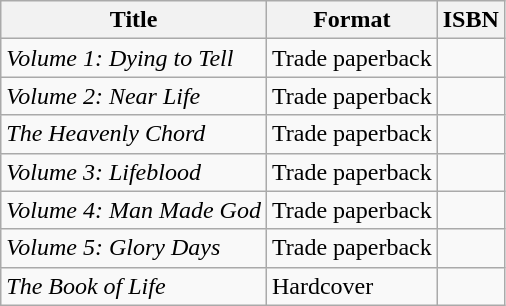<table class="wikitable">
<tr>
<th>Title</th>
<th>Format</th>
<th>ISBN</th>
</tr>
<tr>
<td><em>Volume 1: Dying to Tell</em></td>
<td>Trade paperback</td>
<td></td>
</tr>
<tr>
<td><em>Volume 2: Near Life</em></td>
<td>Trade paperback</td>
<td></td>
</tr>
<tr>
<td><em>The Heavenly Chord</em></td>
<td>Trade paperback</td>
<td></td>
</tr>
<tr>
<td><em>Volume 3: Lifeblood</em></td>
<td>Trade paperback</td>
<td></td>
</tr>
<tr>
<td><em>Volume 4: Man Made God</em></td>
<td>Trade paperback</td>
<td></td>
</tr>
<tr>
<td><em>Volume 5: Glory Days</em></td>
<td>Trade paperback</td>
<td></td>
</tr>
<tr>
<td><em>The Book of Life</em></td>
<td>Hardcover</td>
<td></td>
</tr>
</table>
